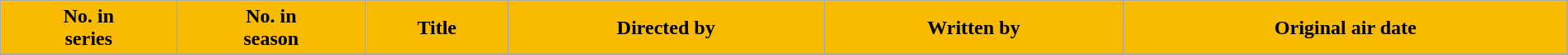<table class="wikitable plainrowheaders" style="width:100%;">
<tr>
<th style="background: #F9BB00">No. in<br>series</th>
<th style="background: #F9BB00">No. in<br>season</th>
<th style="background: #F9BB00">Title</th>
<th style="background: #F9BB00">Directed by</th>
<th style="background: #F9BB00">Written by</th>
<th style="background: #F9BB00">Original air date</th>
</tr>
<tr>
</tr>
</table>
